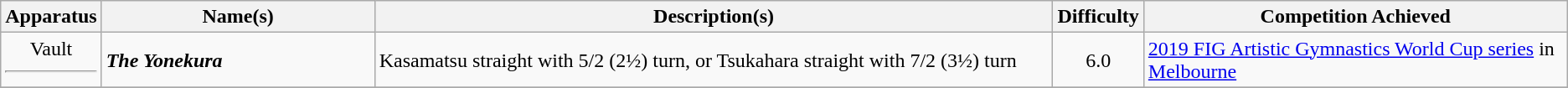<table class="wikitable" style="text-align:center;">
<tr>
<th width=5% class=unsortable>Apparatus</th>
<th width=18% class=unsortable>Name(s)</th>
<th width=45% class=unsortable>Description(s)</th>
<th width=4% class=unsortable>Difficulty</th>
<th width=28% class=unsortable>Competition Achieved</th>
</tr>
<tr>
<td align=center>Vault<hr></td>
<td align=left><strong><em>The Yonekura</em></strong></td>
<td align=left>Kasamatsu straight with 5/2 (2½) turn, or Tsukahara straight with 7/2 (3½) turn</td>
<td>6.0</td>
<td align=left><a href='#'>2019 FIG Artistic Gymnastics World Cup series</a> in <a href='#'>Melbourne</a></td>
</tr>
<tr>
</tr>
</table>
